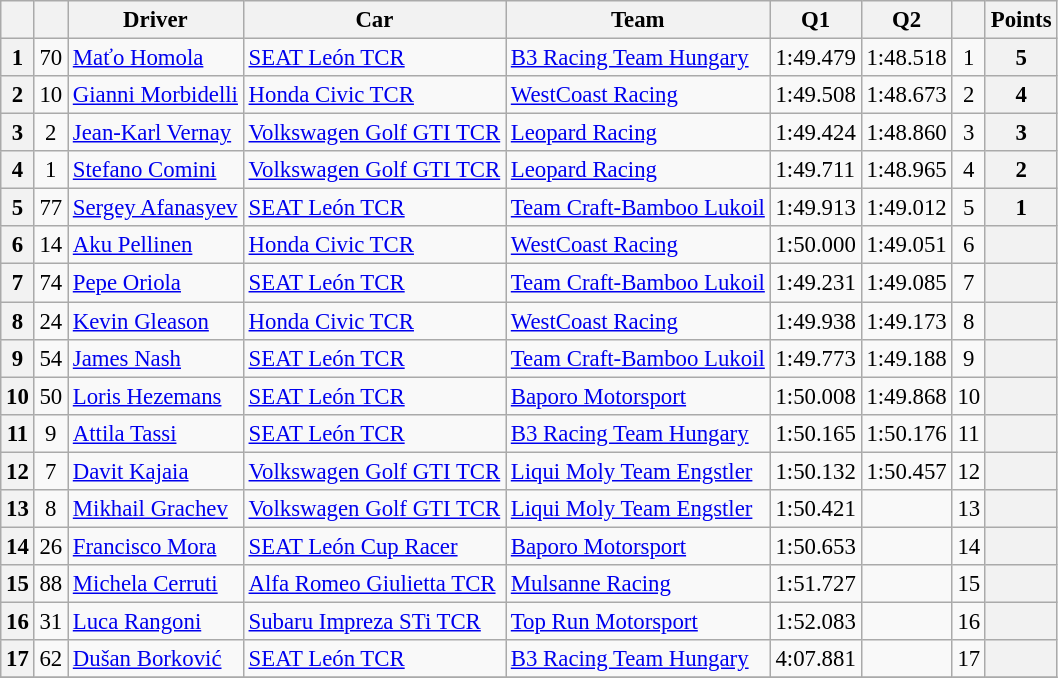<table class="wikitable sortable" style="font-size:95%">
<tr>
<th></th>
<th></th>
<th>Driver</th>
<th>Car</th>
<th>Team</th>
<th>Q1</th>
<th>Q2</th>
<th></th>
<th>Points</th>
</tr>
<tr>
<th>1</th>
<td align=center>70</td>
<td> <a href='#'>Maťo Homola</a></td>
<td><a href='#'>SEAT León TCR</a></td>
<td> <a href='#'>B3 Racing Team Hungary</a></td>
<td>1:49.479</td>
<td>1:48.518</td>
<td align=center>1</td>
<th>5</th>
</tr>
<tr>
<th>2</th>
<td align=center>10</td>
<td> <a href='#'>Gianni Morbidelli</a></td>
<td><a href='#'>Honda Civic TCR</a></td>
<td> <a href='#'>WestCoast Racing</a></td>
<td>1:49.508</td>
<td>1:48.673</td>
<td align=center>2</td>
<th>4</th>
</tr>
<tr>
<th>3</th>
<td align=center>2</td>
<td> <a href='#'>Jean-Karl Vernay</a></td>
<td><a href='#'>Volkswagen Golf GTI TCR</a></td>
<td> <a href='#'>Leopard Racing</a></td>
<td>1:49.424</td>
<td>1:48.860</td>
<td align=center>3</td>
<th>3</th>
</tr>
<tr>
<th>4</th>
<td align=center>1</td>
<td> <a href='#'>Stefano Comini</a></td>
<td><a href='#'>Volkswagen Golf GTI TCR</a></td>
<td> <a href='#'>Leopard Racing</a></td>
<td>1:49.711</td>
<td>1:48.965</td>
<td align=center>4</td>
<th>2</th>
</tr>
<tr>
<th>5</th>
<td align=center>77</td>
<td> <a href='#'>Sergey Afanasyev</a></td>
<td><a href='#'>SEAT León TCR</a></td>
<td> <a href='#'>Team Craft-Bamboo Lukoil</a></td>
<td>1:49.913</td>
<td>1:49.012</td>
<td align=center>5</td>
<th>1</th>
</tr>
<tr>
<th>6</th>
<td align=center>14</td>
<td> <a href='#'>Aku Pellinen</a></td>
<td><a href='#'>Honda Civic TCR</a></td>
<td> <a href='#'>WestCoast Racing</a></td>
<td>1:50.000</td>
<td>1:49.051</td>
<td align=center>6</td>
<th></th>
</tr>
<tr>
<th>7</th>
<td align=center>74</td>
<td> <a href='#'>Pepe Oriola</a></td>
<td><a href='#'>SEAT León TCR</a></td>
<td> <a href='#'>Team Craft-Bamboo Lukoil</a></td>
<td>1:49.231</td>
<td>1:49.085</td>
<td align=center>7</td>
<th></th>
</tr>
<tr>
<th>8</th>
<td align=center>24</td>
<td> <a href='#'>Kevin Gleason</a></td>
<td><a href='#'>Honda Civic TCR</a></td>
<td> <a href='#'>WestCoast Racing</a></td>
<td>1:49.938</td>
<td>1:49.173</td>
<td align=center>8</td>
<th></th>
</tr>
<tr>
<th>9</th>
<td align=center>54</td>
<td> <a href='#'>James Nash</a></td>
<td><a href='#'>SEAT León TCR</a></td>
<td> <a href='#'>Team Craft-Bamboo Lukoil</a></td>
<td>1:49.773</td>
<td>1:49.188</td>
<td align=center>9</td>
<th></th>
</tr>
<tr>
<th>10</th>
<td align=center>50</td>
<td> <a href='#'>Loris Hezemans</a></td>
<td><a href='#'>SEAT León TCR</a></td>
<td> <a href='#'>Baporo Motorsport</a></td>
<td>1:50.008</td>
<td>1:49.868</td>
<td align=center>10</td>
<th></th>
</tr>
<tr>
<th>11</th>
<td align=center>9</td>
<td> <a href='#'>Attila Tassi</a></td>
<td><a href='#'>SEAT León TCR</a></td>
<td> <a href='#'>B3 Racing Team Hungary</a></td>
<td>1:50.165</td>
<td>1:50.176</td>
<td align=center>11</td>
<th></th>
</tr>
<tr>
<th>12</th>
<td align=center>7</td>
<td> <a href='#'>Davit Kajaia</a></td>
<td><a href='#'>Volkswagen Golf GTI TCR</a></td>
<td> <a href='#'>Liqui Moly Team Engstler</a></td>
<td>1:50.132</td>
<td>1:50.457</td>
<td align=center>12</td>
<th></th>
</tr>
<tr>
<th>13</th>
<td align=center>8</td>
<td> <a href='#'>Mikhail Grachev</a></td>
<td><a href='#'>Volkswagen Golf GTI TCR</a></td>
<td> <a href='#'>Liqui Moly Team Engstler</a></td>
<td>1:50.421</td>
<td></td>
<td align=center>13</td>
<th></th>
</tr>
<tr>
<th>14</th>
<td align=center>26</td>
<td> <a href='#'>Francisco Mora</a></td>
<td><a href='#'>SEAT León Cup Racer</a></td>
<td> <a href='#'>Baporo Motorsport</a></td>
<td>1:50.653</td>
<td></td>
<td align=center>14</td>
<th></th>
</tr>
<tr>
<th>15</th>
<td align=center>88</td>
<td> <a href='#'>Michela Cerruti</a></td>
<td><a href='#'>Alfa Romeo Giulietta TCR</a></td>
<td> <a href='#'>Mulsanne Racing</a></td>
<td>1:51.727</td>
<td></td>
<td align=center>15</td>
<th></th>
</tr>
<tr>
<th>16</th>
<td align=center>31</td>
<td> <a href='#'>Luca Rangoni</a></td>
<td><a href='#'>Subaru Impreza STi TCR</a></td>
<td> <a href='#'>Top Run Motorsport</a></td>
<td>1:52.083</td>
<td></td>
<td align=center>16</td>
<th></th>
</tr>
<tr>
<th>17</th>
<td align=center>62</td>
<td> <a href='#'>Dušan Borković</a></td>
<td><a href='#'>SEAT León TCR</a></td>
<td> <a href='#'>B3 Racing Team Hungary</a></td>
<td>4:07.881</td>
<td></td>
<td align=center>17</td>
<th></th>
</tr>
<tr>
</tr>
</table>
